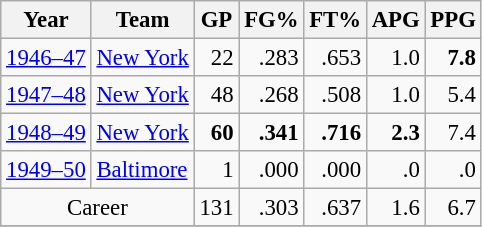<table class="wikitable sortable" style="font-size:95%; text-align:right;">
<tr>
<th>Year</th>
<th>Team</th>
<th>GP</th>
<th>FG%</th>
<th>FT%</th>
<th>APG</th>
<th>PPG</th>
</tr>
<tr>
<td style="text-align:left;"><a href='#'>1946–47</a></td>
<td style="text-align:left;"><a href='#'>New York</a></td>
<td>22</td>
<td>.283</td>
<td>.653</td>
<td>1.0</td>
<td><strong>7.8</strong></td>
</tr>
<tr>
<td style="text-align:left;"><a href='#'>1947–48</a></td>
<td style="text-align:left;"><a href='#'>New York</a></td>
<td>48</td>
<td>.268</td>
<td>.508</td>
<td>1.0</td>
<td>5.4</td>
</tr>
<tr>
<td style="text-align:left;"><a href='#'>1948–49</a></td>
<td style="text-align:left;"><a href='#'>New York</a></td>
<td><strong>60</strong></td>
<td><strong>.341</strong></td>
<td><strong>.716</strong></td>
<td><strong>2.3</strong></td>
<td>7.4</td>
</tr>
<tr>
<td style="text-align:left;"><a href='#'>1949–50</a></td>
<td style="text-align:left;"><a href='#'>Baltimore</a></td>
<td>1</td>
<td>.000</td>
<td>.000</td>
<td>.0</td>
<td>.0</td>
</tr>
<tr>
<td style="text-align:center;" colspan="2">Career</td>
<td>131</td>
<td>.303</td>
<td>.637</td>
<td>1.6</td>
<td>6.7</td>
</tr>
<tr>
</tr>
</table>
